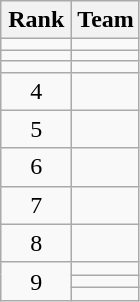<table class=wikitable style="text-align:center">
<tr>
<th width=40>Rank</th>
<th>Team</th>
</tr>
<tr>
<td></td>
<td align=left></td>
</tr>
<tr>
<td></td>
<td align=left></td>
</tr>
<tr>
<td></td>
<td align=left></td>
</tr>
<tr>
<td>4</td>
<td align=left></td>
</tr>
<tr>
<td>5</td>
<td align=left></td>
</tr>
<tr>
<td>6</td>
<td align=left></td>
</tr>
<tr>
<td>7</td>
<td align=left></td>
</tr>
<tr>
<td>8</td>
<td align=left></td>
</tr>
<tr>
<td rowspan=3>9</td>
<td align=left></td>
</tr>
<tr>
<td align=left></td>
</tr>
<tr>
<td align=left></td>
</tr>
</table>
